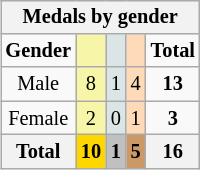<table class="wikitable" style="font-size:85%; float:right">
<tr style="background:#efefef;">
<th colspan=5>Medals by gender</th>
</tr>
<tr align=center>
<td><strong>Gender</strong></td>
<td bgcolor=#F7F6A8></td>
<td bgcolor=#DCE5E5></td>
<td bgcolor=#FFDAB9></td>
<td><strong>Total</strong></td>
</tr>
<tr align=center>
<td>Male</td>
<td style="background:#F7F6A8;">8</td>
<td style="background:#DCE5E5;">1</td>
<td style="background:#FFDAB9;">4</td>
<td><strong>13</strong></td>
</tr>
<tr align=center>
<td>Female</td>
<td style="background:#F7F6A8;">2</td>
<td style="background:#DCE5E5;">0</td>
<td style="background:#FFDAB9;">1</td>
<td><strong>3</strong></td>
</tr>
<tr align=center>
<th>Total</th>
<th style="background:gold">10</th>
<th style="background:silver">1</th>
<th style="background:#c96">5</th>
<th>16</th>
</tr>
</table>
